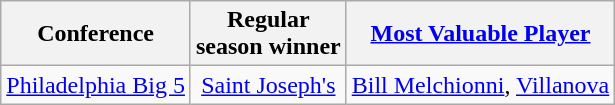<table class="wikitable" style="text-align:center;">
<tr>
<th>Conference</th>
<th>Regular <br> season winner</th>
<th><a href='#'>Most Valuable Player</a></th>
</tr>
<tr>
<td><a href='#'>Philadelphia Big 5</a></td>
<td><a href='#'>Saint Joseph's</a></td>
<td><a href='#'>Bill Melchionni</a>, <a href='#'>Villanova</a></td>
</tr>
</table>
